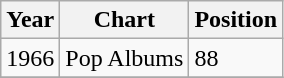<table class="wikitable">
<tr>
<th align="left">Year</th>
<th align="left">Chart</th>
<th align="left">Position</th>
</tr>
<tr>
<td align="left">1966</td>
<td align="left">Pop Albums</td>
<td align="left">88</td>
</tr>
<tr>
</tr>
</table>
